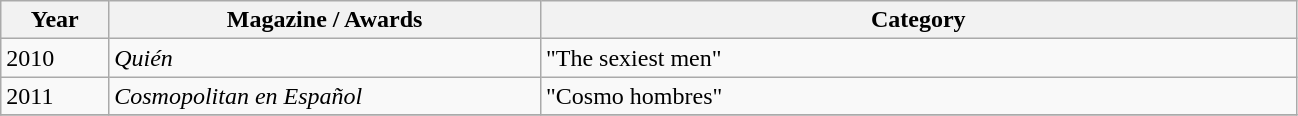<table class="wikitable">
<tr>
<th width=5%>Year</th>
<th style="width:20%;">Magazine / Awards</th>
<th style="width:35%;">Category</th>
</tr>
<tr>
<td>2010</td>
<td><em>Quién</em></td>
<td>"The sexiest men"</td>
</tr>
<tr>
<td>2011</td>
<td><em>Cosmopolitan en Español</em></td>
<td>"Cosmo hombres"</td>
</tr>
<tr>
</tr>
</table>
